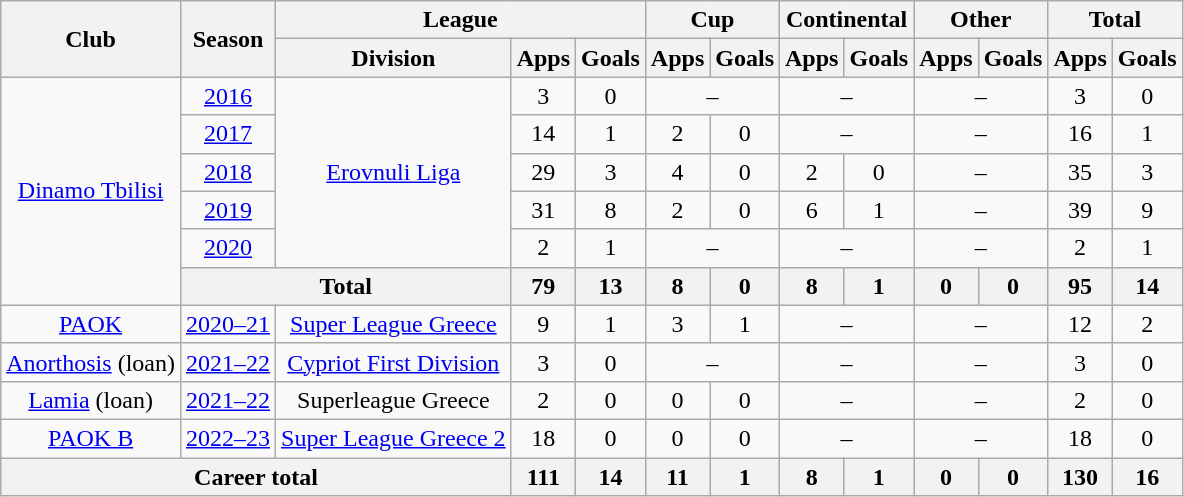<table class="wikitable" style="text-align:center">
<tr>
<th rowspan=2>Club</th>
<th rowspan=2>Season</th>
<th colspan=3>League</th>
<th colspan=2>Cup</th>
<th colspan=2>Continental</th>
<th colspan=2>Other</th>
<th colspan=2>Total</th>
</tr>
<tr>
<th>Division</th>
<th>Apps</th>
<th>Goals</th>
<th>Apps</th>
<th>Goals</th>
<th>Apps</th>
<th>Goals</th>
<th>Apps</th>
<th>Goals</th>
<th>Apps</th>
<th>Goals</th>
</tr>
<tr>
<td rowspan="6"><a href='#'>Dinamo Tbilisi</a></td>
<td><a href='#'>2016</a></td>
<td rowspan="5"><a href='#'>Erovnuli Liga</a></td>
<td>3</td>
<td>0</td>
<td colspan="2">–</td>
<td colspan="2">–</td>
<td colspan="2">–</td>
<td>3</td>
<td>0</td>
</tr>
<tr>
<td><a href='#'>2017</a></td>
<td>14</td>
<td>1</td>
<td>2</td>
<td>0</td>
<td colspan="2">–</td>
<td colspan="2">–</td>
<td>16</td>
<td>1</td>
</tr>
<tr>
<td><a href='#'>2018</a></td>
<td>29</td>
<td>3</td>
<td>4</td>
<td>0</td>
<td>2</td>
<td>0</td>
<td colspan="2">–</td>
<td>35</td>
<td>3</td>
</tr>
<tr>
<td><a href='#'>2019</a></td>
<td>31</td>
<td>8</td>
<td>2</td>
<td>0</td>
<td>6</td>
<td>1</td>
<td colspan="2">–</td>
<td>39</td>
<td>9</td>
</tr>
<tr>
<td><a href='#'>2020</a></td>
<td>2</td>
<td>1</td>
<td colspan="2">–</td>
<td colspan="2">–</td>
<td colspan="2">–</td>
<td>2</td>
<td>1</td>
</tr>
<tr>
<th colspan="2">Total</th>
<th>79</th>
<th>13</th>
<th>8</th>
<th>0</th>
<th>8</th>
<th>1</th>
<th>0</th>
<th>0</th>
<th>95</th>
<th>14</th>
</tr>
<tr>
<td><a href='#'>PAOK</a></td>
<td><a href='#'>2020–21</a></td>
<td><a href='#'>Super League Greece</a></td>
<td>9</td>
<td>1</td>
<td>3</td>
<td>1</td>
<td colspan="2">–</td>
<td colspan="2">–</td>
<td>12</td>
<td>2</td>
</tr>
<tr>
<td><a href='#'>Anorthosis</a> (loan)</td>
<td><a href='#'>2021–22</a></td>
<td><a href='#'>Cypriot First Division</a></td>
<td>3</td>
<td>0</td>
<td colspan="2">–</td>
<td colspan="2">–</td>
<td colspan="2">–</td>
<td>3</td>
<td>0</td>
</tr>
<tr>
<td><a href='#'>Lamia</a> (loan)</td>
<td><a href='#'>2021–22</a></td>
<td>Superleague Greece</td>
<td>2</td>
<td>0</td>
<td>0</td>
<td>0</td>
<td colspan="2">–</td>
<td colspan="2">–</td>
<td>2</td>
<td>0</td>
</tr>
<tr>
<td><a href='#'>PAOK B</a></td>
<td><a href='#'>2022–23</a></td>
<td><a href='#'>Super League Greece 2</a></td>
<td>18</td>
<td>0</td>
<td>0</td>
<td>0</td>
<td colspan="2">–</td>
<td colspan="2">–</td>
<td>18</td>
<td>0</td>
</tr>
<tr>
<th colspan="3">Career total</th>
<th>111</th>
<th>14</th>
<th>11</th>
<th>1</th>
<th>8</th>
<th>1</th>
<th>0</th>
<th>0</th>
<th>130</th>
<th>16</th>
</tr>
</table>
